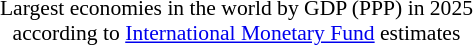<table border="0" cellpadding="2" cellspacing="0" style="float:right;">
<tr>
<td></td>
</tr>
<tr>
<td style="text-align:center; font-size:90%;">Largest economies in the world by GDP (PPP) in 2025<br>according to <a href='#'>International Monetary Fund</a> estimates</td>
</tr>
</table>
